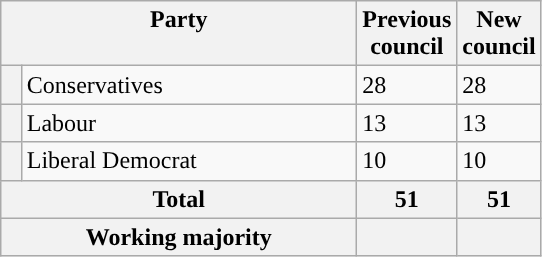<table class="wikitable">
<tr>
<th valign=top colspan="2" style="width: 230px">Party</th>
<th valign=top style="width: 30px">Previous council</th>
<th valign=top style="width: 30px">New council</th>
</tr>
<tr>
<th style="background-color: "></th>
<td>Conservatives</td>
<td>28</td>
<td>28</td>
</tr>
<tr>
<th style="background-color: "></th>
<td>Labour</td>
<td>13</td>
<td>13</td>
</tr>
<tr>
<th style="background-color: "></th>
<td>Liberal Democrat</td>
<td>10</td>
<td>10</td>
</tr>
<tr>
<th colspan=2>Total</th>
<th style="text-align: center">51</th>
<th colspan=3>51</th>
</tr>
<tr>
<th colspan=2>Working majority</th>
<th></th>
<th></th>
</tr>
</table>
